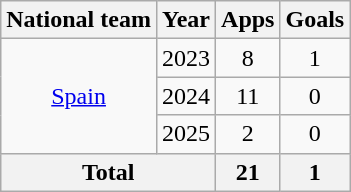<table class="wikitable" style="text-align: center;">
<tr>
<th>National team</th>
<th>Year</th>
<th>Apps</th>
<th>Goals</th>
</tr>
<tr>
<td rowspan="3"><a href='#'>Spain</a></td>
<td>2023</td>
<td>8</td>
<td>1</td>
</tr>
<tr>
<td>2024</td>
<td>11</td>
<td>0</td>
</tr>
<tr>
<td>2025</td>
<td>2</td>
<td>0</td>
</tr>
<tr>
<th colspan="2">Total</th>
<th>21</th>
<th>1</th>
</tr>
</table>
